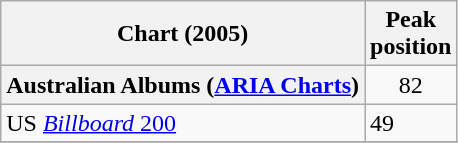<table class="wikitable sortable plainrowheaders" style="text-align:center">
<tr>
<th scope="col">Chart (2005)</th>
<th scope="col">Peak<br>position</th>
</tr>
<tr>
<th scope="row">Australian Albums (<a href='#'>ARIA Charts</a>)</th>
<td>82</td>
</tr>
<tr>
<td align="left">US <a href='#'><em>Billboard</em> 200</a></td>
<td align="left">49</td>
</tr>
<tr>
</tr>
</table>
